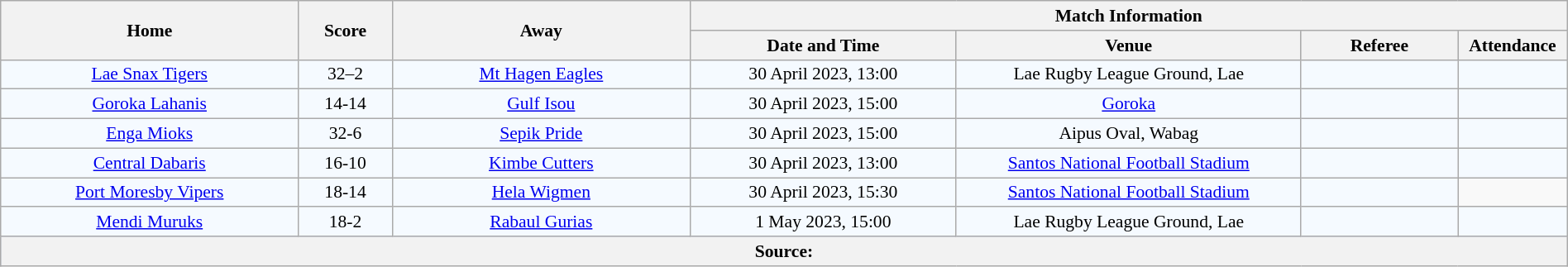<table class="wikitable" width="100%" style="border-collapse:collapse; font-size:90%; text-align:center;">
<tr>
<th rowspan="2" width="19%">Home</th>
<th rowspan="2" width="6%">Score</th>
<th rowspan="2" width="19%">Away</th>
<th colspan="4">Match Information</th>
</tr>
<tr bgcolor="#CCCCCC">
<th width="17%">Date and Time</th>
<th width="22%">Venue</th>
<th width="10%">Referee</th>
<th width="7%">Attendance</th>
</tr>
<tr bgcolor="#F5FAFF">
<td> <a href='#'>Lae Snax Tigers</a></td>
<td>32–2</td>
<td><a href='#'>Mt Hagen Eagles</a></td>
<td>30 April 2023, 13:00</td>
<td>Lae Rugby League Ground, Lae</td>
<td></td>
<td></td>
</tr>
<tr bgcolor="#F5FAFF">
<td><a href='#'>Goroka Lahanis</a></td>
<td>14-14</td>
<td><a href='#'>Gulf Isou</a></td>
<td>30 April 2023, 15:00</td>
<td><a href='#'>Goroka</a></td>
<td></td>
<td></td>
</tr>
<tr bgcolor="#F5FAFF">
<td><a href='#'>Enga Mioks</a></td>
<td>32-6</td>
<td><a href='#'>Sepik Pride</a></td>
<td>30 April 2023, 15:00</td>
<td>Aipus Oval, Wabag</td>
<td></td>
<td></td>
</tr>
<tr bgcolor="#F5FAFF">
<td><a href='#'>Central Dabaris</a></td>
<td>16-10</td>
<td> <a href='#'>Kimbe Cutters</a></td>
<td>30 April 2023, 13:00</td>
<td><a href='#'>Santos National Football Stadium</a></td>
<td></td>
<td></td>
</tr>
<tr bgcolor="#F5FAFF">
<td> <a href='#'>Port Moresby Vipers</a></td>
<td>18-14</td>
<td><a href='#'>Hela Wigmen</a></td>
<td>30 April 2023, 15:30</td>
<td><a href='#'>Santos National Football Stadium</a></td>
<td></td>
</tr>
<tr bgcolor="#F5FAFF">
<td><a href='#'>Mendi Muruks</a></td>
<td>18-2</td>
<td><a href='#'>Rabaul Gurias</a></td>
<td>1 May 2023, 15:00</td>
<td>Lae Rugby League Ground, Lae</td>
<td></td>
<td></td>
</tr>
<tr bgcolor="#C1D8FF">
<th colspan="7">Source:</th>
</tr>
</table>
